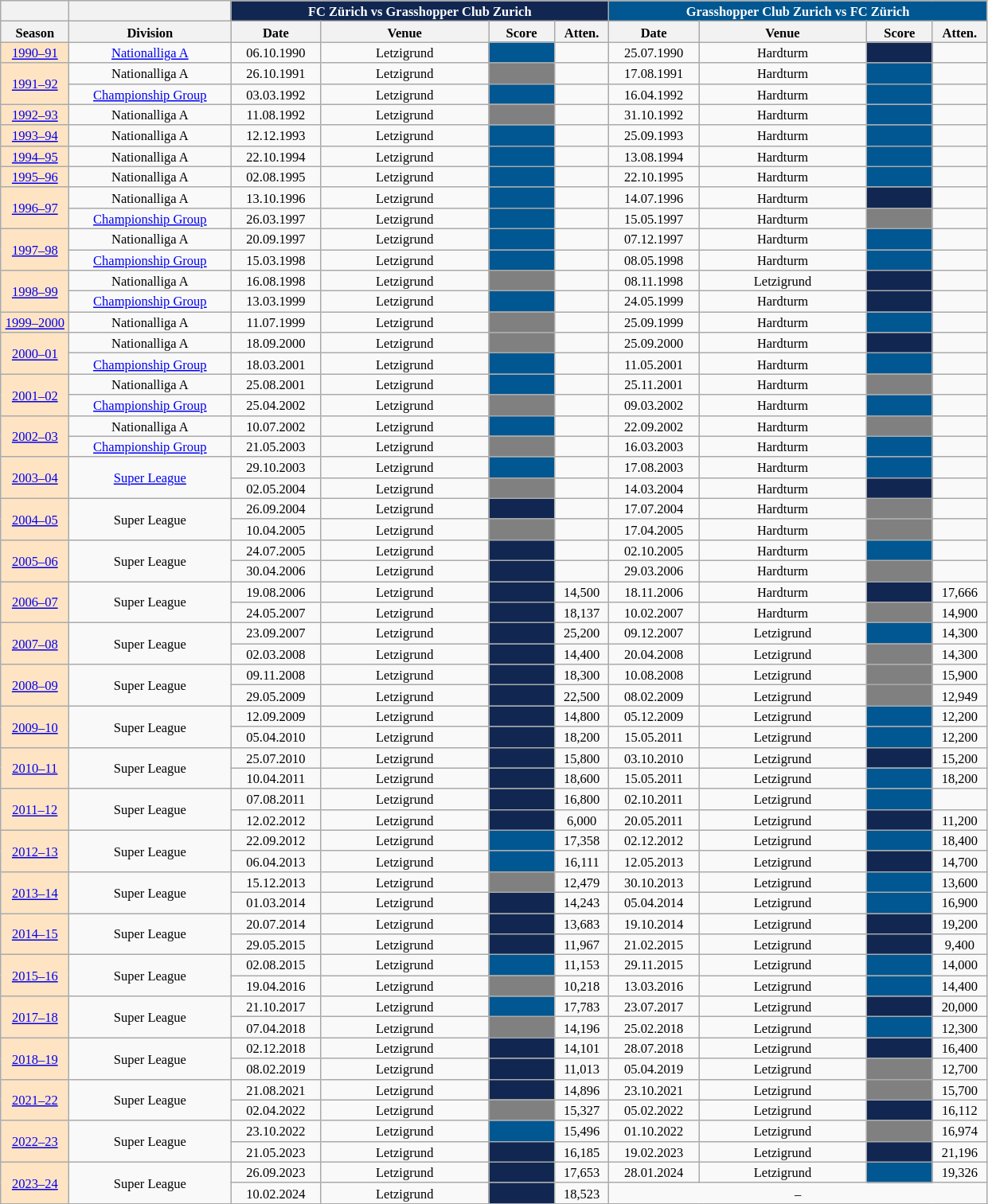<table class="wikitable" style="text-align: center; font-size: 11px">
<tr bgcolor=#f5f5f5>
<th></th>
<th></th>
<th colspan=4 style="color:white;background:#112752">FC Zürich vs Grasshopper Club Zurich</th>
<th colspan=5 style="color:white;background:#005791">Grasshopper Club Zurich vs FC Zürich</th>
</tr>
<tr>
<th width="52">Season</th>
<th width="130">Division</th>
<th width="70">Date</th>
<th width="135">Venue</th>
<th width="50">Score</th>
<th width="40">Atten.</th>
<th width="70">Date</th>
<th width="135">Venue</th>
<th width="50">Score</th>
<th width="40">Atten.</th>
</tr>
<tr>
<td bgcolor=#ffe4c4 rowspan="1"><a href='#'>1990–91</a></td>
<td><a href='#'>Nationalliga A</a></td>
<td>06.10.1990</td>
<td>Letzigrund</td>
<td bgcolor=005791></td>
<td></td>
<td>25.07.1990</td>
<td>Hardturm</td>
<td bgcolor=112752></td>
<td></td>
</tr>
<tr>
<td bgcolor=#ffe4c4 rowspan="2"><a href='#'>1991–92</a></td>
<td>Nationalliga A</td>
<td>26.10.1991</td>
<td>Letzigrund</td>
<td bgcolor=808080></td>
<td></td>
<td>17.08.1991</td>
<td>Hardturm</td>
<td bgcolor=005791></td>
<td></td>
</tr>
<tr>
<td><a href='#'>Championship Group</a></td>
<td>03.03.1992</td>
<td>Letzigrund</td>
<td bgcolor=005791></td>
<td></td>
<td>16.04.1992</td>
<td>Hardturm</td>
<td bgcolor=005791></td>
<td></td>
</tr>
<tr>
<td bgcolor=#ffe4c4 rowspan="1"><a href='#'>1992–93</a></td>
<td>Nationalliga A</td>
<td>11.08.1992</td>
<td>Letzigrund</td>
<td bgcolor=808080></td>
<td></td>
<td>31.10.1992</td>
<td>Hardturm</td>
<td bgcolor=005791></td>
<td></td>
</tr>
<tr>
<td bgcolor=#ffe4c4 rowspan="1"><a href='#'>1993–94</a></td>
<td>Nationalliga A</td>
<td>12.12.1993</td>
<td>Letzigrund</td>
<td bgcolor=005791></td>
<td></td>
<td>25.09.1993</td>
<td>Hardturm</td>
<td bgcolor=005791></td>
<td></td>
</tr>
<tr>
<td bgcolor=#ffe4c4 rowspan="1"><a href='#'>1994–95</a></td>
<td>Nationalliga A</td>
<td>22.10.1994</td>
<td>Letzigrund</td>
<td bgcolor=005791></td>
<td></td>
<td>13.08.1994</td>
<td>Hardturm</td>
<td bgcolor=005791></td>
<td></td>
</tr>
<tr>
<td bgcolor=#ffe4c4 rowspan="1"><a href='#'>1995–96</a></td>
<td>Nationalliga A</td>
<td>02.08.1995</td>
<td>Letzigrund</td>
<td bgcolor=005791></td>
<td></td>
<td>22.10.1995</td>
<td>Hardturm</td>
<td bgcolor=005791></td>
<td></td>
</tr>
<tr>
<td bgcolor=#ffe4c4 rowspan="2"><a href='#'>1996–97</a></td>
<td>Nationalliga A</td>
<td>13.10.1996</td>
<td>Letzigrund</td>
<td bgcolor=005791></td>
<td></td>
<td>14.07.1996</td>
<td>Hardturm</td>
<td bgcolor=112752></td>
<td></td>
</tr>
<tr>
<td><a href='#'>Championship Group</a></td>
<td>26.03.1997</td>
<td>Letzigrund</td>
<td bgcolor=005791></td>
<td></td>
<td>15.05.1997</td>
<td>Hardturm</td>
<td bgcolor=808080></td>
<td></td>
</tr>
<tr>
<td bgcolor=#ffe4c4 rowspan="2"><a href='#'>1997–98</a></td>
<td>Nationalliga A</td>
<td>20.09.1997</td>
<td>Letzigrund</td>
<td bgcolor=005791></td>
<td></td>
<td>07.12.1997</td>
<td>Hardturm</td>
<td bgcolor=005791></td>
<td></td>
</tr>
<tr>
<td><a href='#'>Championship Group</a></td>
<td>15.03.1998</td>
<td>Letzigrund</td>
<td bgcolor=005791></td>
<td></td>
<td>08.05.1998</td>
<td>Hardturm</td>
<td bgcolor=005791></td>
<td></td>
</tr>
<tr>
<td bgcolor=#ffe4c4 rowspan="2"><a href='#'>1998–99</a></td>
<td>Nationalliga A</td>
<td>16.08.1998</td>
<td>Letzigrund</td>
<td bgcolor=808080></td>
<td></td>
<td>08.11.1998</td>
<td>Letzigrund</td>
<td bgcolor=112752></td>
<td></td>
</tr>
<tr>
<td><a href='#'>Championship Group</a></td>
<td>13.03.1999</td>
<td>Letzigrund</td>
<td bgcolor=005791></td>
<td></td>
<td>24.05.1999</td>
<td>Hardturm</td>
<td bgcolor=112752></td>
<td></td>
</tr>
<tr>
<td bgcolor=#ffe4c4 rowspan="1"><a href='#'>1999–2000</a></td>
<td>Nationalliga A</td>
<td>11.07.1999</td>
<td>Letzigrund</td>
<td bgcolor=808080></td>
<td></td>
<td>25.09.1999</td>
<td>Hardturm</td>
<td bgcolor=005791></td>
<td></td>
</tr>
<tr>
<td bgcolor=#ffe4c4 rowspan="2"><a href='#'>2000–01</a></td>
<td>Nationalliga A</td>
<td>18.09.2000</td>
<td>Letzigrund</td>
<td bgcolor=808080></td>
<td></td>
<td>25.09.2000</td>
<td>Hardturm</td>
<td bgcolor=112752></td>
<td></td>
</tr>
<tr>
<td><a href='#'>Championship Group</a></td>
<td>18.03.2001</td>
<td>Letzigrund</td>
<td bgcolor=005791></td>
<td></td>
<td>11.05.2001</td>
<td>Hardturm</td>
<td bgcolor=005791></td>
<td></td>
</tr>
<tr>
<td bgcolor=#ffe4c4 rowspan="2"><a href='#'>2001–02</a></td>
<td>Nationalliga A</td>
<td>25.08.2001</td>
<td>Letzigrund</td>
<td bgcolor=005791></td>
<td></td>
<td>25.11.2001</td>
<td>Hardturm</td>
<td bgcolor=808080></td>
<td></td>
</tr>
<tr>
<td><a href='#'>Championship Group</a></td>
<td>25.04.2002</td>
<td>Letzigrund</td>
<td bgcolor=808080></td>
<td></td>
<td>09.03.2002</td>
<td>Hardturm</td>
<td bgcolor=005791></td>
<td></td>
</tr>
<tr>
<td bgcolor=#ffe4c4 rowspan="2"><a href='#'>2002–03</a></td>
<td>Nationalliga A</td>
<td>10.07.2002</td>
<td>Letzigrund</td>
<td bgcolor=005791></td>
<td></td>
<td>22.09.2002</td>
<td>Hardturm</td>
<td bgcolor=808080></td>
<td></td>
</tr>
<tr>
<td><a href='#'>Championship Group</a></td>
<td>21.05.2003</td>
<td>Letzigrund</td>
<td bgcolor=808080></td>
<td></td>
<td>16.03.2003</td>
<td>Hardturm</td>
<td bgcolor=005791></td>
<td></td>
</tr>
<tr>
<td bgcolor=#ffe4c4 rowspan="2"><a href='#'>2003–04</a></td>
<td rowspan="2"><a href='#'>Super League</a></td>
<td>29.10.2003</td>
<td>Letzigrund</td>
<td bgcolor=005791></td>
<td></td>
<td>17.08.2003</td>
<td>Hardturm</td>
<td bgcolor=005791></td>
<td></td>
</tr>
<tr>
<td>02.05.2004</td>
<td>Letzigrund</td>
<td bgcolor=808080></td>
<td></td>
<td>14.03.2004</td>
<td>Hardturm</td>
<td bgcolor=112752></td>
<td></td>
</tr>
<tr>
<td bgcolor=#ffe4c4 rowspan="2"><a href='#'>2004–05</a></td>
<td rowspan="2">Super League</td>
<td>26.09.2004</td>
<td>Letzigrund</td>
<td bgcolor=112752></td>
<td></td>
<td>17.07.2004</td>
<td>Hardturm</td>
<td bgcolor=808080></td>
<td></td>
</tr>
<tr>
<td>10.04.2005</td>
<td>Letzigrund</td>
<td bgcolor=808080></td>
<td></td>
<td>17.04.2005</td>
<td>Hardturm</td>
<td bgcolor=808080></td>
<td></td>
</tr>
<tr>
<td bgcolor=#ffe4c4 rowspan="2"><a href='#'>2005–06</a></td>
<td rowspan="2">Super League</td>
<td>24.07.2005</td>
<td>Letzigrund</td>
<td bgcolor=112752></td>
<td></td>
<td>02.10.2005</td>
<td>Hardturm</td>
<td bgcolor=005791></td>
<td></td>
</tr>
<tr>
<td>30.04.2006</td>
<td>Letzigrund</td>
<td bgcolor=112752></td>
<td></td>
<td>29.03.2006</td>
<td>Hardturm</td>
<td bgcolor=808080></td>
<td></td>
</tr>
<tr>
<td bgcolor=#ffe4c4 rowspan="2"><a href='#'>2006–07</a></td>
<td rowspan="2">Super League</td>
<td>19.08.2006</td>
<td>Letzigrund</td>
<td bgcolor=112752></td>
<td>14,500</td>
<td>18.11.2006</td>
<td>Hardturm</td>
<td bgcolor=112752></td>
<td>17,666</td>
</tr>
<tr>
<td>24.05.2007</td>
<td>Letzigrund</td>
<td bgcolor=112752></td>
<td>18,137</td>
<td>10.02.2007</td>
<td>Hardturm</td>
<td bgcolor=808080></td>
<td>14,900</td>
</tr>
<tr>
<td bgcolor=#ffe4c4 rowspan="2"><a href='#'>2007–08</a></td>
<td rowspan="2">Super League</td>
<td>23.09.2007</td>
<td>Letzigrund</td>
<td bgcolor=112752></td>
<td>25,200</td>
<td>09.12.2007</td>
<td>Letzigrund</td>
<td bgcolor=005791></td>
<td>14,300</td>
</tr>
<tr>
<td>02.03.2008</td>
<td>Letzigrund</td>
<td bgcolor=112752></td>
<td>14,400</td>
<td>20.04.2008</td>
<td>Letzigrund</td>
<td bgcolor=808080></td>
<td>14,300</td>
</tr>
<tr>
<td bgcolor=#ffe4c4 rowspan="2"><a href='#'>2008–09</a></td>
<td rowspan="2">Super League</td>
<td>09.11.2008</td>
<td>Letzigrund</td>
<td bgcolor=112752></td>
<td>18,300</td>
<td>10.08.2008</td>
<td>Letzigrund</td>
<td bgcolor=808080></td>
<td>15,900</td>
</tr>
<tr>
<td>29.05.2009</td>
<td>Letzigrund</td>
<td bgcolor=112752></td>
<td>22,500</td>
<td>08.02.2009</td>
<td>Letzigrund</td>
<td bgcolor=808080></td>
<td>12,949</td>
</tr>
<tr>
<td bgcolor=#ffe4c4 rowspan="2"><a href='#'>2009–10</a></td>
<td rowspan="2">Super League</td>
<td>12.09.2009</td>
<td>Letzigrund</td>
<td bgcolor=112752></td>
<td>14,800</td>
<td>05.12.2009</td>
<td>Letzigrund</td>
<td bgcolor=005791></td>
<td>12,200</td>
</tr>
<tr>
<td>05.04.2010</td>
<td>Letzigrund</td>
<td bgcolor=112752></td>
<td>18,200</td>
<td>15.05.2011</td>
<td>Letzigrund</td>
<td bgcolor=005791></td>
<td>12,200</td>
</tr>
<tr>
<td bgcolor=#ffe4c4 rowspan="2"><a href='#'>2010–11</a></td>
<td rowspan="2">Super League</td>
<td>25.07.2010</td>
<td>Letzigrund</td>
<td bgcolor=112752></td>
<td>15,800</td>
<td>03.10.2010</td>
<td>Letzigrund</td>
<td bgcolor=112752></td>
<td>15,200</td>
</tr>
<tr>
<td>10.04.2011</td>
<td>Letzigrund</td>
<td bgcolor=112752></td>
<td>18,600</td>
<td>15.05.2011</td>
<td>Letzigrund</td>
<td bgcolor=005791></td>
<td>18,200</td>
</tr>
<tr>
<td bgcolor=#ffe4c4 rowspan="2"><a href='#'>2011–12</a></td>
<td rowspan="2">Super League</td>
<td>07.08.2011</td>
<td>Letzigrund</td>
<td bgcolor=112752></td>
<td>16,800</td>
<td>02.10.2011</td>
<td>Letzigrund</td>
<td bgcolor=005791></td>
<td></td>
</tr>
<tr>
<td>12.02.2012</td>
<td>Letzigrund</td>
<td bgcolor=112752></td>
<td>6,000</td>
<td>20.05.2011</td>
<td>Letzigrund</td>
<td bgcolor=112752></td>
<td>11,200</td>
</tr>
<tr>
<td bgcolor=#ffe4c4 rowspan="2"><a href='#'>2012–13</a></td>
<td rowspan="2">Super League</td>
<td>22.09.2012</td>
<td>Letzigrund</td>
<td bgcolor=005791></td>
<td>17,358</td>
<td>02.12.2012</td>
<td>Letzigrund</td>
<td bgcolor=005791></td>
<td>18,400</td>
</tr>
<tr>
<td>06.04.2013</td>
<td>Letzigrund</td>
<td bgcolor=005791></td>
<td>16,111</td>
<td>12.05.2013</td>
<td>Letzigrund</td>
<td bgcolor=112752></td>
<td>14,700</td>
</tr>
<tr>
<td bgcolor=#ffe4c4 rowspan="2"><a href='#'>2013–14</a></td>
<td rowspan="2">Super League</td>
<td>15.12.2013</td>
<td>Letzigrund</td>
<td bgcolor=808080></td>
<td>12,479</td>
<td>30.10.2013</td>
<td>Letzigrund</td>
<td bgcolor=005791></td>
<td>13,600</td>
</tr>
<tr>
<td>01.03.2014</td>
<td>Letzigrund</td>
<td bgcolor=112752></td>
<td>14,243</td>
<td>05.04.2014</td>
<td>Letzigrund</td>
<td bgcolor=005791></td>
<td>16,900</td>
</tr>
<tr>
<td bgcolor=#ffe4c4 rowspan="2"><a href='#'>2014–15</a></td>
<td rowspan="2">Super League</td>
<td>20.07.2014</td>
<td>Letzigrund</td>
<td bgcolor=112752></td>
<td>13,683</td>
<td>19.10.2014</td>
<td>Letzigrund</td>
<td bgcolor=112752></td>
<td>19,200</td>
</tr>
<tr>
<td>29.05.2015</td>
<td>Letzigrund</td>
<td bgcolor=112752></td>
<td>11,967</td>
<td>21.02.2015</td>
<td>Letzigrund</td>
<td bgcolor=112752></td>
<td>9,400</td>
</tr>
<tr>
<td bgcolor=#ffe4c4 rowspan="2"><a href='#'>2015–16</a></td>
<td rowspan="2">Super League</td>
<td>02.08.2015</td>
<td>Letzigrund</td>
<td bgcolor=005791></td>
<td>11,153</td>
<td>29.11.2015</td>
<td>Letzigrund</td>
<td bgcolor=005791></td>
<td>14,000</td>
</tr>
<tr>
<td>19.04.2016</td>
<td>Letzigrund</td>
<td bgcolor=808080></td>
<td>10,218</td>
<td>13.03.2016</td>
<td>Letzigrund</td>
<td bgcolor=005791></td>
<td>14,400</td>
</tr>
<tr>
<td bgcolor=#ffe4c4 rowspan="2"><a href='#'>2017–18</a></td>
<td rowspan="2">Super League</td>
<td>21.10.2017</td>
<td>Letzigrund</td>
<td bgcolor=005791></td>
<td>17,783</td>
<td>23.07.2017</td>
<td>Letzigrund</td>
<td bgcolor=112752></td>
<td>20,000</td>
</tr>
<tr>
<td>07.04.2018</td>
<td>Letzigrund</td>
<td bgcolor=808080></td>
<td>14,196</td>
<td>25.02.2018</td>
<td>Letzigrund</td>
<td bgcolor=005791></td>
<td>12,300</td>
</tr>
<tr>
<td bgcolor=#ffe4c4 rowspan="2"><a href='#'>2018–19</a></td>
<td rowspan="2">Super League</td>
<td>02.12.2018</td>
<td>Letzigrund</td>
<td bgcolor=112752></td>
<td>14,101</td>
<td>28.07.2018</td>
<td>Letzigrund</td>
<td bgcolor=112752></td>
<td>16,400</td>
</tr>
<tr>
<td>08.02.2019</td>
<td>Letzigrund</td>
<td bgcolor=112752></td>
<td>11,013</td>
<td>05.04.2019</td>
<td>Letzigrund</td>
<td bgcolor=#808080></td>
<td>12,700</td>
</tr>
<tr>
<td bgcolor=#ffe4c4 rowspan="2"><a href='#'>2021–22</a></td>
<td rowspan="2">Super League</td>
<td>21.08.2021</td>
<td>Letzigrund</td>
<td bgcolor=112752></td>
<td>14,896</td>
<td>23.10.2021</td>
<td>Letzigrund</td>
<td bgcolor=808080></td>
<td>15,700</td>
</tr>
<tr>
<td>02.04.2022</td>
<td>Letzigrund</td>
<td bgcolor=#808080></td>
<td>15,327</td>
<td>05.02.2022</td>
<td>Letzigrund</td>
<td bgcolor=112752></td>
<td>16,112</td>
</tr>
<tr>
<td bgcolor=#ffe4c4 rowspan="2"><a href='#'>2022–23</a></td>
<td rowspan="2">Super League</td>
<td>23.10.2022</td>
<td>Letzigrund</td>
<td bgcolor=005791></td>
<td>15,496</td>
<td>01.10.2022</td>
<td>Letzigrund</td>
<td bgcolor=808080></td>
<td>16,974</td>
</tr>
<tr>
<td>21.05.2023</td>
<td>Letzigrund</td>
<td bgcolor=112752></td>
<td>16,185</td>
<td>19.02.2023</td>
<td>Letzigrund</td>
<td bgcolor=112752></td>
<td>21,196</td>
</tr>
<tr>
<td bgcolor=#ffe4c4 rowspan="2"><a href='#'>2023–24</a></td>
<td rowspan="2">Super League</td>
<td>26.09.2023</td>
<td>Letzigrund</td>
<td bgcolor=112752></td>
<td>17,653</td>
<td>28.01.2024</td>
<td>Letzigrund</td>
<td bgcolor=005791></td>
<td>19,326</td>
</tr>
<tr>
<td>10.02.2024</td>
<td>Letzigrund</td>
<td bgcolor=112752></td>
<td>18,523</td>
<td colspan=4>–</td>
</tr>
<tr>
</tr>
</table>
